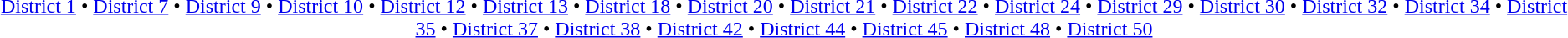<table id=toc class=toc summary=Contents>
<tr>
<td align=center><br><a href='#'>District 1</a> • <a href='#'>District 7</a> • <a href='#'>District 9</a> • <a href='#'>District 10</a> • <a href='#'>District 12</a> • <a href='#'>District 13</a> • <a href='#'>District 18</a> • <a href='#'>District 20</a> • <a href='#'>District 21</a> • <a href='#'>District 22</a> • <a href='#'>District 24</a> • <a href='#'>District 29</a> • <a href='#'>District 30</a> • <a href='#'>District 32</a> • <a href='#'>District 34</a> • <a href='#'>District 35</a> • <a href='#'>District 37</a> • <a href='#'>District 38</a> • <a href='#'>District 42</a> • <a href='#'>District 44</a> • <a href='#'>District 45</a> • <a href='#'>District 48</a> • <a href='#'>District 50</a></td>
</tr>
</table>
